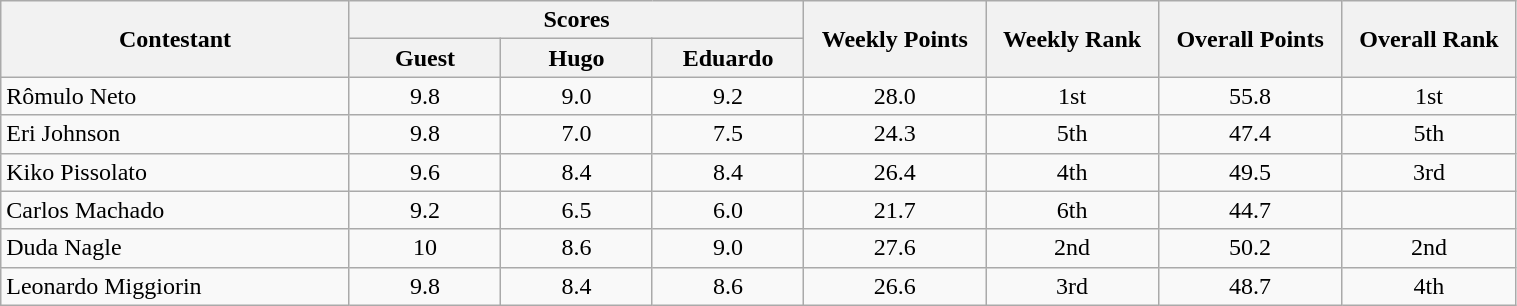<table class="wikitable" style="text-align:center; width:80%;">
<tr>
<th style="width:23%;" rowspan="2">Contestant</th>
<th colspan="3">Scores</th>
<th rowspan="2">Weekly Points</th>
<th rowspan="2">Weekly Rank</th>
<th rowspan="2">Overall Points</th>
<th rowspan="2">Overall Rank</th>
</tr>
<tr>
<th style="width:10%;">Guest</th>
<th style="width:10%;">Hugo</th>
<th style="width:10%;">Eduardo</th>
</tr>
<tr>
<td align="left">Rômulo Neto</td>
<td>9.8</td>
<td>9.0</td>
<td>9.2</td>
<td>28.0</td>
<td>1st</td>
<td>55.8</td>
<td>1st</td>
</tr>
<tr>
<td align="left">Eri Johnson</td>
<td>9.8</td>
<td>7.0</td>
<td>7.5</td>
<td>24.3</td>
<td>5th</td>
<td>47.4</td>
<td>5th</td>
</tr>
<tr>
<td align="left">Kiko Pissolato</td>
<td>9.6</td>
<td>8.4</td>
<td>8.4</td>
<td>26.4</td>
<td>4th</td>
<td>49.5</td>
<td>3rd</td>
</tr>
<tr>
<td align="left">Carlos Machado</td>
<td>9.2</td>
<td>6.5</td>
<td>6.0</td>
<td>21.7</td>
<td>6th</td>
<td>44.7</td>
<td></td>
</tr>
<tr>
<td align="left">Duda Nagle</td>
<td>10</td>
<td>8.6</td>
<td>9.0</td>
<td>27.6</td>
<td>2nd</td>
<td>50.2</td>
<td>2nd</td>
</tr>
<tr>
<td align="left">Leonardo Miggiorin</td>
<td>9.8</td>
<td>8.4</td>
<td>8.6</td>
<td>26.6</td>
<td>3rd</td>
<td>48.7</td>
<td>4th</td>
</tr>
</table>
